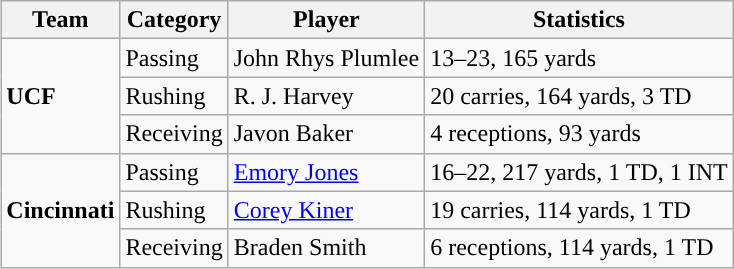<table class="wikitable" style="float: right;">
<tr>
<th>Team</th>
<th>Category</th>
<th>Player</th>
<th>Statistics</th>
</tr>
<tr>
<td rowspan=3><strong>UCF</strong></td>
<td>Passing</td>
<td>John Rhys Plumlee</td>
<td>13–23, 165 yards</td>
</tr>
<tr>
<td>Rushing</td>
<td>R. J. Harvey</td>
<td>20 carries, 164 yards, 3 TD</td>
</tr>
<tr>
<td>Receiving</td>
<td>Javon Baker</td>
<td>4 receptions, 93 yards</td>
</tr>
<tr>
<td rowspan=3><strong>Cincinnati</strong></td>
<td>Passing</td>
<td><a href='#'>Emory Jones</a></td>
<td>16–22, 217 yards, 1 TD, 1 INT</td>
</tr>
<tr>
<td>Rushing</td>
<td><a href='#'>Corey Kiner</a></td>
<td>19 carries, 114 yards, 1 TD</td>
</tr>
<tr>
<td>Receiving</td>
<td>Braden Smith</td>
<td>6 receptions, 114 yards, 1 TD</td>
</tr>
</table>
